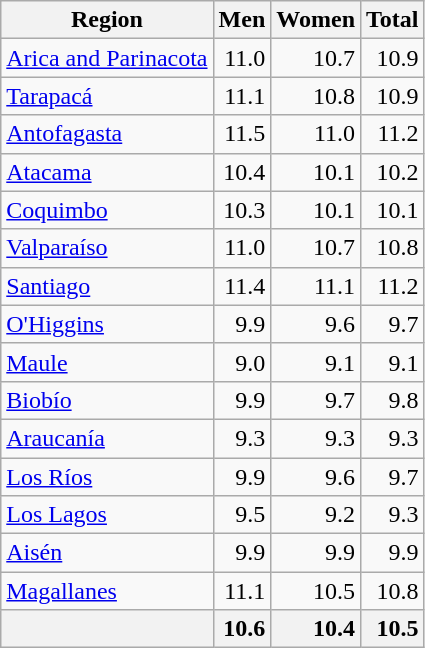<table class="wikitable sortable" style="text-align:right">
<tr>
<th>Region</th>
<th>Men</th>
<th>Women</th>
<th>Total</th>
</tr>
<tr>
<td align="left"><a href='#'>Arica and Parinacota</a></td>
<td>11.0</td>
<td>10.7</td>
<td>10.9</td>
</tr>
<tr>
<td align="left"><a href='#'>Tarapacá</a></td>
<td>11.1</td>
<td>10.8</td>
<td>10.9</td>
</tr>
<tr>
<td align="left"><a href='#'>Antofagasta</a></td>
<td>11.5</td>
<td>11.0</td>
<td>11.2</td>
</tr>
<tr>
<td align="left"><a href='#'>Atacama</a></td>
<td>10.4</td>
<td>10.1</td>
<td>10.2</td>
</tr>
<tr>
<td align="left"><a href='#'>Coquimbo</a></td>
<td>10.3</td>
<td>10.1</td>
<td>10.1</td>
</tr>
<tr>
<td align="left"><a href='#'>Valparaíso</a></td>
<td>11.0</td>
<td>10.7</td>
<td>10.8</td>
</tr>
<tr>
<td align="left"><a href='#'>Santiago</a></td>
<td>11.4</td>
<td>11.1</td>
<td>11.2</td>
</tr>
<tr>
<td align="left"><a href='#'>O'Higgins</a></td>
<td>9.9</td>
<td>9.6</td>
<td>9.7</td>
</tr>
<tr>
<td align="left"><a href='#'>Maule</a></td>
<td>9.0</td>
<td>9.1</td>
<td>9.1</td>
</tr>
<tr>
<td align="left"><a href='#'>Biobío</a></td>
<td>9.9</td>
<td>9.7</td>
<td>9.8</td>
</tr>
<tr>
<td align="left"><a href='#'>Araucanía</a></td>
<td>9.3</td>
<td>9.3</td>
<td>9.3</td>
</tr>
<tr>
<td align="left"><a href='#'>Los Ríos</a></td>
<td>9.9</td>
<td>9.6</td>
<td>9.7</td>
</tr>
<tr>
<td align="left"><a href='#'>Los Lagos</a></td>
<td>9.5</td>
<td>9.2</td>
<td>9.3</td>
</tr>
<tr>
<td align="left"><a href='#'>Aisén</a></td>
<td>9.9</td>
<td>9.9</td>
<td>9.9</td>
</tr>
<tr>
<td align="left"><a href='#'>Magallanes</a></td>
<td>11.1</td>
<td>10.5</td>
<td>10.8</td>
</tr>
<tr style="background-color: #f2f2f2">
<td align="left"><strong></strong></td>
<td><strong>10.6</strong></td>
<td><strong>10.4</strong></td>
<td><strong>10.5</strong></td>
</tr>
</table>
